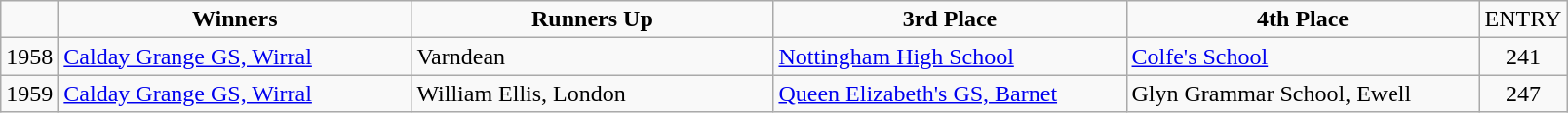<table class="wikitable">
<tr>
<td width="30" Height="15" valign="bottom"></td>
<td style="font-weight:bold" width="234" align="center" valign="bottom">Winners</td>
<td style="font-weight:bold" width="240" align="center" valign="bottom">Runners Up</td>
<td style="font-weight:bold" width="234" align="center" valign="bottom">3rd Place</td>
<td style="font-weight:bold" width="234" align="center" valign="bottom">4th Place</td>
<td width="40.5" align="center" valign="bottom">ENTRY</td>
</tr>
<tr>
<td Height="15" valign="bottom">1958</td>
<td valign="bottom"><a href='#'>Calday Grange GS, Wirral</a></td>
<td valign="bottom">Varndean</td>
<td valign="bottom"><a href='#'>Nottingham High School</a></td>
<td valign="bottom"><a href='#'>Colfe's School</a></td>
<td align="center" valign="bottom">241</td>
</tr>
<tr>
<td Height="15" valign="bottom">1959</td>
<td valign="bottom"><a href='#'>Calday Grange GS, Wirral</a></td>
<td valign="bottom">William Ellis, London</td>
<td valign="bottom"><a href='#'>Queen Elizabeth's GS, Barnet</a></td>
<td valign="bottom">Glyn Grammar School, Ewell</td>
<td align="center" valign="bottom">247</td>
</tr>
</table>
